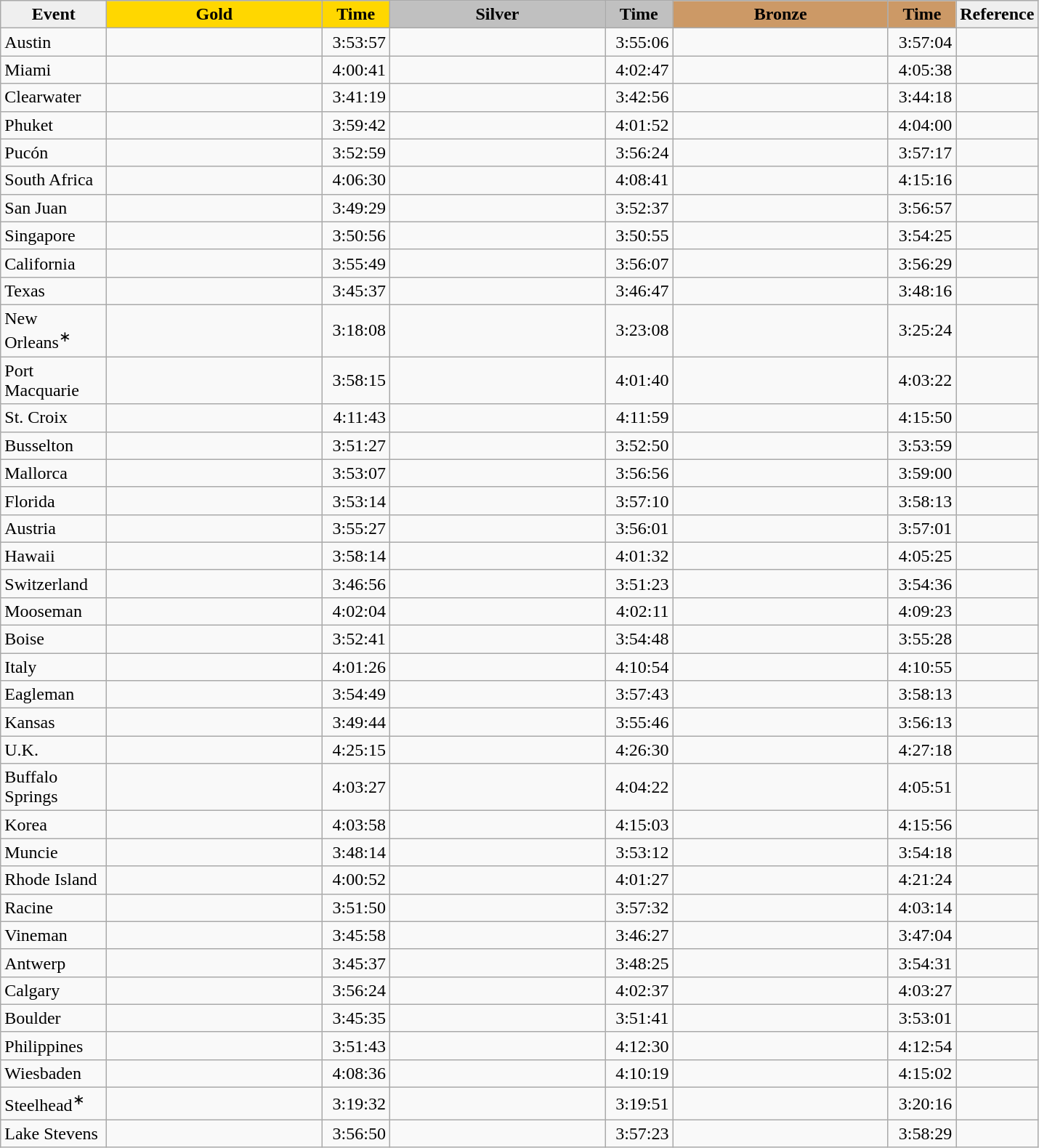<table class="wikitable sortable">
<tr align="center">
<td width="90" bgcolor="efefef"><strong>Event</strong></td>
<td width="190" bgcolor="gold"><strong>Gold</strong></td>
<td width="55" bgcolor="gold"><strong>Time</strong></td>
<td width="190" bgcolor="silver"><strong>Silver</strong></td>
<td width="55" bgcolor="silver"><strong>Time</strong></td>
<td width="190" bgcolor="cc9966"><strong>Bronze</strong></td>
<td width="55" bgcolor="cc9966"><strong>Time</strong></td>
<td class="unsortable" bgcolor="efefef"><strong>Reference</strong></td>
</tr>
<tr>
<td>Austin</td>
<td></td>
<td align="right">3:53:57</td>
<td></td>
<td align="right">3:55:06</td>
<td></td>
<td align="right">3:57:04</td>
<td></td>
</tr>
<tr>
<td>Miami</td>
<td></td>
<td align="right">4:00:41</td>
<td></td>
<td align="right">4:02:47</td>
<td></td>
<td align="right">4:05:38</td>
<td></td>
</tr>
<tr>
<td>Clearwater</td>
<td></td>
<td align="right">3:41:19</td>
<td></td>
<td align="right">3:42:56</td>
<td></td>
<td align="right">3:44:18</td>
<td></td>
</tr>
<tr>
<td>Phuket</td>
<td></td>
<td align="right">3:59:42</td>
<td></td>
<td align="right">4:01:52</td>
<td></td>
<td align="right">4:04:00</td>
<td></td>
</tr>
<tr>
<td>Pucón</td>
<td></td>
<td align="right">3:52:59</td>
<td></td>
<td align="right">3:56:24</td>
<td></td>
<td align="right">3:57:17</td>
<td></td>
</tr>
<tr>
<td>South Africa</td>
<td></td>
<td align="right">4:06:30</td>
<td></td>
<td align="right">4:08:41</td>
<td></td>
<td align="right">4:15:16</td>
<td></td>
</tr>
<tr>
<td>San Juan</td>
<td></td>
<td align="right">3:49:29</td>
<td></td>
<td align="right">3:52:37</td>
<td></td>
<td align="right">3:56:57</td>
<td></td>
</tr>
<tr>
<td>Singapore</td>
<td></td>
<td align="right">3:50:56</td>
<td></td>
<td align="right">3:50:55</td>
<td></td>
<td align="right">3:54:25</td>
<td></td>
</tr>
<tr>
<td>California</td>
<td></td>
<td align="right">3:55:49</td>
<td></td>
<td align="right">3:56:07</td>
<td></td>
<td align="right">3:56:29</td>
<td></td>
</tr>
<tr>
<td>Texas</td>
<td></td>
<td align="right">3:45:37</td>
<td></td>
<td align="right">3:46:47</td>
<td></td>
<td align="right">3:48:16</td>
<td></td>
</tr>
<tr>
<td>New Orleans<sup>∗</sup></td>
<td></td>
<td align="right">3:18:08</td>
<td></td>
<td align="right">3:23:08</td>
<td></td>
<td align="right">3:25:24</td>
<td></td>
</tr>
<tr>
<td>Port Macquarie</td>
<td></td>
<td align="right">3:58:15</td>
<td></td>
<td align="right">4:01:40</td>
<td></td>
<td align="right">4:03:22</td>
<td></td>
</tr>
<tr>
<td>St. Croix</td>
<td></td>
<td align="right">4:11:43</td>
<td></td>
<td align="right">4:11:59</td>
<td></td>
<td align="right">4:15:50</td>
<td></td>
</tr>
<tr>
<td>Busselton</td>
<td></td>
<td align="right">3:51:27</td>
<td></td>
<td align="right">3:52:50</td>
<td></td>
<td align="right">3:53:59</td>
<td></td>
</tr>
<tr>
<td>Mallorca</td>
<td></td>
<td align="right">3:53:07</td>
<td></td>
<td align="right">3:56:56</td>
<td></td>
<td align="right">3:59:00</td>
<td></td>
</tr>
<tr>
<td>Florida</td>
<td></td>
<td align="right">3:53:14</td>
<td></td>
<td align="right">3:57:10</td>
<td></td>
<td align="right">3:58:13</td>
<td></td>
</tr>
<tr>
<td>Austria</td>
<td></td>
<td align="right">3:55:27</td>
<td></td>
<td align="right">3:56:01</td>
<td></td>
<td align="right">3:57:01</td>
<td></td>
</tr>
<tr>
<td>Hawaii</td>
<td></td>
<td align="right">3:58:14</td>
<td></td>
<td align="right">4:01:32</td>
<td></td>
<td align="right">4:05:25</td>
<td></td>
</tr>
<tr>
<td>Switzerland</td>
<td></td>
<td align="right">3:46:56</td>
<td></td>
<td align="right">3:51:23</td>
<td></td>
<td align="right">3:54:36</td>
<td></td>
</tr>
<tr>
<td>Mooseman</td>
<td></td>
<td align="right">4:02:04</td>
<td></td>
<td align="right">4:02:11</td>
<td></td>
<td align="right">4:09:23</td>
<td></td>
</tr>
<tr>
<td>Boise</td>
<td></td>
<td align="right">3:52:41</td>
<td></td>
<td align="right">3:54:48</td>
<td></td>
<td align="right">3:55:28</td>
<td></td>
</tr>
<tr>
<td>Italy</td>
<td></td>
<td align="right">4:01:26</td>
<td></td>
<td align="right">4:10:54</td>
<td></td>
<td align="right">4:10:55</td>
<td></td>
</tr>
<tr>
<td>Eagleman</td>
<td></td>
<td align="right">3:54:49</td>
<td></td>
<td align="right">3:57:43</td>
<td></td>
<td align="right">3:58:13</td>
<td></td>
</tr>
<tr>
<td>Kansas</td>
<td></td>
<td align="right">3:49:44</td>
<td></td>
<td align="right">3:55:46</td>
<td></td>
<td align="right">3:56:13</td>
<td></td>
</tr>
<tr>
<td>U.K.</td>
<td></td>
<td align="right">4:25:15</td>
<td></td>
<td align="right">4:26:30</td>
<td></td>
<td align="right">4:27:18</td>
<td></td>
</tr>
<tr>
<td>Buffalo Springs</td>
<td></td>
<td align="right">4:03:27</td>
<td></td>
<td align="right">4:04:22</td>
<td></td>
<td align="right">4:05:51</td>
<td></td>
</tr>
<tr>
<td>Korea</td>
<td></td>
<td align="right">4:03:58</td>
<td></td>
<td align="right">4:15:03</td>
<td></td>
<td align="right">4:15:56</td>
<td></td>
</tr>
<tr>
<td>Muncie</td>
<td></td>
<td align="right">3:48:14</td>
<td></td>
<td align="right">3:53:12</td>
<td></td>
<td align="right">3:54:18</td>
<td></td>
</tr>
<tr>
<td>Rhode Island</td>
<td></td>
<td align="right">4:00:52</td>
<td></td>
<td align="right">4:01:27</td>
<td></td>
<td align="right">4:21:24</td>
<td></td>
</tr>
<tr>
<td>Racine</td>
<td></td>
<td align="right">3:51:50</td>
<td></td>
<td align="right">3:57:32</td>
<td></td>
<td align="right">4:03:14</td>
<td></td>
</tr>
<tr>
<td>Vineman</td>
<td></td>
<td align="right">3:45:58</td>
<td></td>
<td align="right">3:46:27</td>
<td></td>
<td align="right">3:47:04</td>
<td></td>
</tr>
<tr>
<td>Antwerp</td>
<td></td>
<td align="right">3:45:37</td>
<td></td>
<td align="right">3:48:25</td>
<td></td>
<td align="right">3:54:31</td>
<td></td>
</tr>
<tr>
<td>Calgary</td>
<td></td>
<td align="right">3:56:24</td>
<td></td>
<td align="right">4:02:37</td>
<td></td>
<td align="right">4:03:27</td>
<td></td>
</tr>
<tr>
<td>Boulder</td>
<td></td>
<td align="right">3:45:35</td>
<td></td>
<td align="right">3:51:41</td>
<td></td>
<td align="right">3:53:01</td>
<td></td>
</tr>
<tr>
<td>Philippines</td>
<td></td>
<td align="right">3:51:43</td>
<td></td>
<td align="right">4:12:30</td>
<td></td>
<td align="right">4:12:54</td>
<td></td>
</tr>
<tr>
<td>Wiesbaden</td>
<td></td>
<td align="right">4:08:36</td>
<td></td>
<td align="right">4:10:19</td>
<td></td>
<td align="right">4:15:02</td>
<td></td>
</tr>
<tr>
<td>Steelhead<sup>∗</sup></td>
<td></td>
<td align="right">3:19:32</td>
<td></td>
<td align="right">3:19:51</td>
<td></td>
<td align="right">3:20:16</td>
<td></td>
</tr>
<tr>
<td>Lake Stevens</td>
<td></td>
<td align="right">3:56:50</td>
<td></td>
<td align="right">3:57:23</td>
<td></td>
<td align="right">3:58:29</td>
<td></td>
</tr>
</table>
